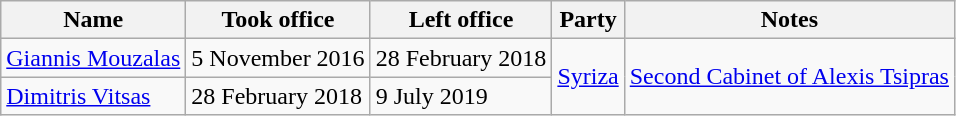<table class="wikitable">
<tr>
<th>Name</th>
<th>Took office</th>
<th>Left office</th>
<th>Party</th>
<th>Notes</th>
</tr>
<tr>
<td><a href='#'>Giannis Mouzalas</a></td>
<td>5 November 2016</td>
<td>28 February 2018</td>
<td rowspan=2><a href='#'>Syriza</a></td>
<td rowspan=2><a href='#'>Second Cabinet of Alexis Tsipras</a></td>
</tr>
<tr>
<td><a href='#'>Dimitris Vitsas</a></td>
<td>28 February 2018</td>
<td>9 July 2019</td>
</tr>
</table>
